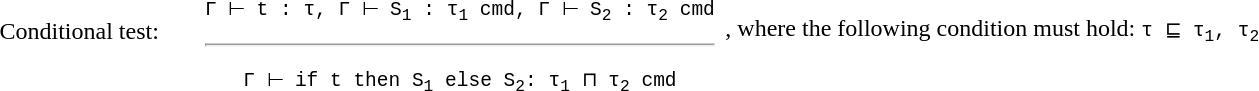<table>
<tr>
<td style="width:130px">Conditional test:</td>
<td><br><table style="text-align:center">
<tr>
<td><code>Γ ⊢ t : τ, Γ ⊢ S<sub>1</sub> : τ<sub>1</sub> cmd, Γ ⊢ S<sub>2</sub> : τ<sub>2</sub> cmd</code></td>
</tr>
<tr>
<td><hr></td>
</tr>
<tr>
<td><code>Γ ⊢ if t then S<sub>1</sub> else S<sub>2</sub>: τ<sub>1</sub> ⊓ τ<sub>2</sub> cmd </code></td>
</tr>
</table>
</td>
<td>, where the following condition must hold: <code>τ ⊑ τ<sub>1</sub>, τ<sub>2</sub></code></td>
</tr>
</table>
